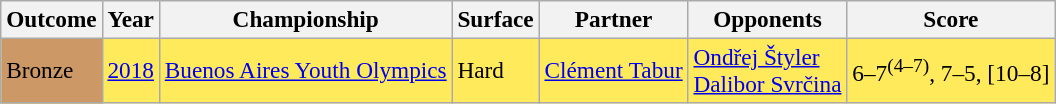<table class="sortable wikitable" style=font-size:97%>
<tr>
<th>Outcome</th>
<th>Year</th>
<th>Championship</th>
<th>Surface</th>
<th>Partner</th>
<th>Opponents</th>
<th>Score</th>
</tr>
<tr bgcolor=FFEA5C>
<td bgcolor= cc9966>Bronze</td>
<td><a href='#'>2018</a></td>
<td><a href='#'>Buenos Aires Youth Olympics</a></td>
<td>Hard</td>
<td> <a href='#'>Clément Tabur</a></td>
<td> <a href='#'>Ondřej Štyler</a><br> <a href='#'>Dalibor Svrčina</a></td>
<td>6–7<sup>(4–7)</sup>, 7–5, [10–8]</td>
</tr>
</table>
